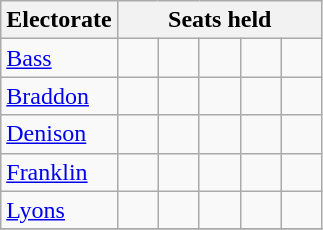<table class="wikitable">
<tr>
<th>Electorate</th>
<th colspan=5>Seats held</th>
</tr>
<tr>
<td><a href='#'>Bass</a></td>
<td width=20 > </td>
<td width=20 > </td>
<td width=20 > </td>
<td width=20 > </td>
<td width=20 > </td>
</tr>
<tr>
<td><a href='#'>Braddon</a></td>
<td> </td>
<td> </td>
<td> </td>
<td> </td>
<td> </td>
</tr>
<tr>
<td><a href='#'>Denison</a></td>
<td> </td>
<td> </td>
<td> </td>
<td> </td>
<td> </td>
</tr>
<tr>
<td><a href='#'>Franklin</a></td>
<td> </td>
<td> </td>
<td> </td>
<td> </td>
<td> </td>
</tr>
<tr>
<td><a href='#'>Lyons</a></td>
<td> </td>
<td> </td>
<td> </td>
<td> </td>
<td> </td>
</tr>
<tr>
</tr>
</table>
